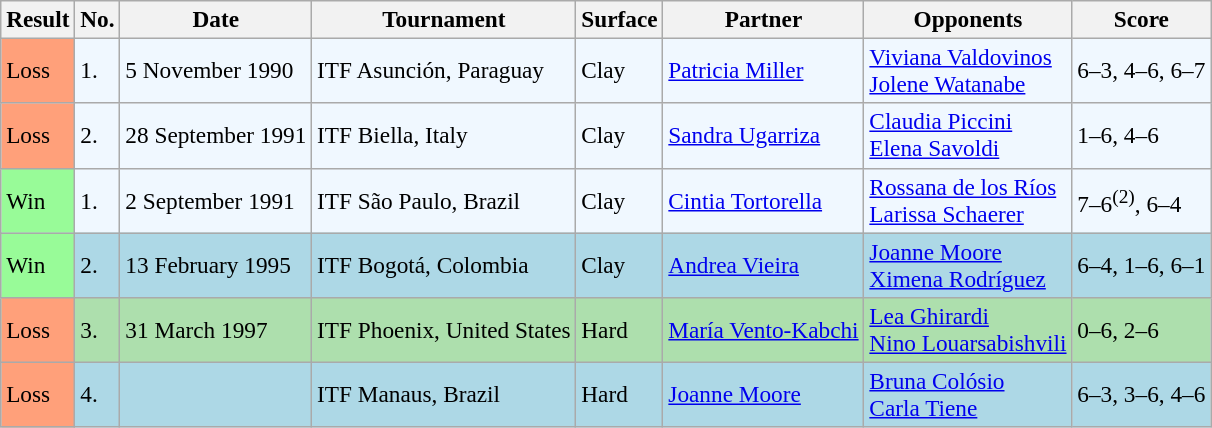<table class="sortable wikitable" style="font-size:97%;">
<tr>
<th>Result</th>
<th>No.</th>
<th>Date</th>
<th>Tournament</th>
<th>Surface</th>
<th>Partner</th>
<th>Opponents</th>
<th class="unsortable">Score</th>
</tr>
<tr style="background:#f0f8ff;">
<td style="background:#ffa07a;">Loss</td>
<td>1.</td>
<td>5 November 1990</td>
<td>ITF Asunción, Paraguay</td>
<td>Clay</td>
<td> <a href='#'>Patricia Miller</a></td>
<td> <a href='#'>Viviana Valdovinos</a> <br>  <a href='#'>Jolene Watanabe</a></td>
<td>6–3, 4–6, 6–7</td>
</tr>
<tr style="background:#f0f8ff;">
<td style="background:#ffa07a;">Loss</td>
<td>2.</td>
<td>28 September 1991</td>
<td>ITF Biella, Italy</td>
<td>Clay</td>
<td> <a href='#'>Sandra Ugarriza</a></td>
<td> <a href='#'>Claudia Piccini</a> <br>  <a href='#'>Elena Savoldi</a></td>
<td>1–6, 4–6</td>
</tr>
<tr style="background:#f0f8ff;">
<td style="background:#98fb98;">Win</td>
<td>1.</td>
<td>2 September 1991</td>
<td>ITF São Paulo, Brazil</td>
<td>Clay</td>
<td> <a href='#'>Cintia Tortorella</a></td>
<td> <a href='#'>Rossana de los Ríos</a> <br>  <a href='#'>Larissa Schaerer</a></td>
<td>7–6<sup>(2)</sup>, 6–4</td>
</tr>
<tr bgcolor="lightblue">
<td style="background:#98fb98;">Win</td>
<td>2.</td>
<td>13 February 1995</td>
<td>ITF Bogotá, Colombia</td>
<td>Clay</td>
<td> <a href='#'>Andrea Vieira</a></td>
<td> <a href='#'>Joanne Moore</a> <br>  <a href='#'>Ximena Rodríguez</a></td>
<td>6–4, 1–6, 6–1</td>
</tr>
<tr style="background:#addfad;">
<td style="background:#ffa07a;">Loss</td>
<td>3.</td>
<td>31 March 1997</td>
<td>ITF Phoenix, United States</td>
<td>Hard</td>
<td> <a href='#'>María Vento-Kabchi</a></td>
<td> <a href='#'>Lea Ghirardi</a> <br>  <a href='#'>Nino Louarsabishvili</a></td>
<td>0–6, 2–6</td>
</tr>
<tr bgcolor=lightblue>
<td style="background:#ffa07a;">Loss</td>
<td>4.</td>
<td></td>
<td>ITF Manaus, Brazil</td>
<td>Hard</td>
<td> <a href='#'>Joanne Moore</a></td>
<td> <a href='#'>Bruna Colósio</a> <br>  <a href='#'>Carla Tiene</a></td>
<td>6–3, 3–6, 4–6</td>
</tr>
</table>
